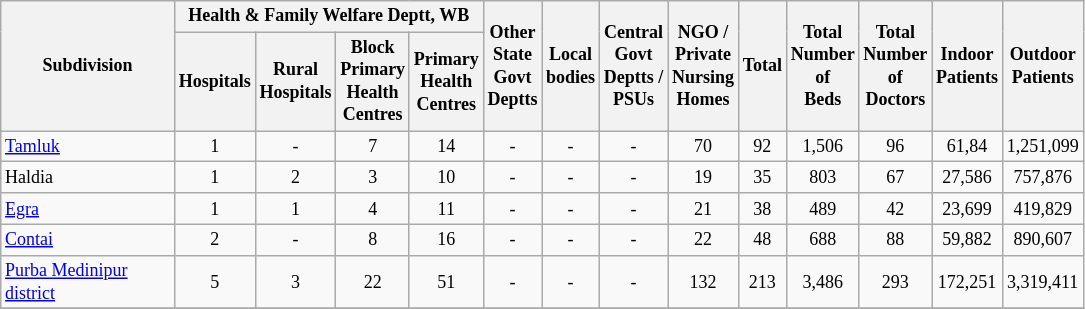<table class="wikitable" style="text-align:center;font-size: 9pt">
<tr>
<th width="110" rowspan="2">Subdivision</th>
<th width="160" colspan="4" rowspan="1">Health & Family Welfare Deptt, WB</th>
<th widthspan="110" rowspan="2">Other<br>State<br>Govt<br>Deptts</th>
<th widthspan="110" rowspan="2">Local<br>bodies</th>
<th widthspan="110" rowspan="2">Central<br>Govt<br>Deptts /<br>PSUs</th>
<th widthspan="110" rowspan="2">NGO /<br>Private<br>Nursing<br>Homes</th>
<th widthspan="110" rowspan="2">Total</th>
<th widthspan="110" rowspan="2">Total<br>Number<br>of<br>Beds</th>
<th widthspan="110" rowspan="2">Total<br>Number<br>of<br>Doctors</th>
<th widthspan="130" rowspan="2">Indoor<br>Patients</th>
<th widthspan="130" rowspan="2">Outdoor<br>Patients</th>
</tr>
<tr>
<th width="40">Hospitals<br></th>
<th width="40">Rural<br>Hospitals<br></th>
<th width="40">Block<br>Primary<br>Health<br>Centres<br></th>
<th width="40">Primary<br>Health<br>Centres<br></th>
</tr>
<tr>
<td align=left><a href='#'>Tamluk</a></td>
<td align="center">1</td>
<td align="center">-</td>
<td align="center">7</td>
<td align="center">14</td>
<td align="center">-</td>
<td align="center">-</td>
<td align="center">-</td>
<td align="center">70</td>
<td align="center">92</td>
<td align="center">1,506</td>
<td align="center">96</td>
<td align="center">61,84</td>
<td align="center">1,251,099</td>
</tr>
<tr>
<td align=left>Haldia</td>
<td align="center">1</td>
<td align="center">2</td>
<td align="center">3</td>
<td align="center">10</td>
<td align="center">-</td>
<td align="center">-</td>
<td align="center">-</td>
<td align="center">19</td>
<td align="center">35</td>
<td align="center">803</td>
<td align="center">67</td>
<td align="center">27,586</td>
<td align="center">757,876</td>
</tr>
<tr>
<td align=left><a href='#'>Egra</a></td>
<td align="center">1</td>
<td align="center">1</td>
<td align="center">4</td>
<td align="center">11</td>
<td align="center">-</td>
<td align="center">-</td>
<td align="center">-</td>
<td align="center">21</td>
<td align="center">38</td>
<td align="center">489</td>
<td align="center">42</td>
<td align="center">23,699</td>
<td align="center">419,829</td>
</tr>
<tr>
<td align=left><a href='#'>Contai</a></td>
<td align="center">2</td>
<td align="center">-</td>
<td align="center">8</td>
<td align="center">16</td>
<td align="center">-</td>
<td align="center">-</td>
<td align="center">-</td>
<td align="center">22</td>
<td align="center">48</td>
<td align="center">688</td>
<td align="center">88</td>
<td align="center">59,882</td>
<td align="center">890,607</td>
</tr>
<tr>
<td align=left><a href='#'>Purba Medinipur district</a></td>
<td align="center">5</td>
<td align="center">3</td>
<td align="center">22</td>
<td align="center">51</td>
<td align="center">-</td>
<td align="center">-</td>
<td align="center">-</td>
<td align="center">132</td>
<td align="center">213</td>
<td align="center">3,486</td>
<td align="center">293</td>
<td align="center">172,251</td>
<td align="center">3,319,411</td>
</tr>
<tr>
</tr>
</table>
